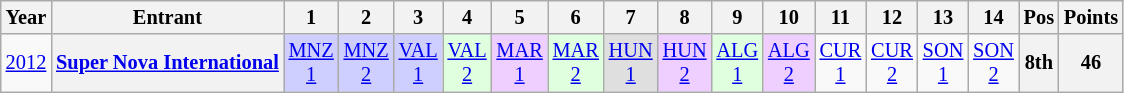<table class="wikitable" style="text-align:center; font-size:85%">
<tr>
<th>Year</th>
<th>Entrant</th>
<th>1</th>
<th>2</th>
<th>3</th>
<th>4</th>
<th>5</th>
<th>6</th>
<th>7</th>
<th>8</th>
<th>9</th>
<th>10</th>
<th>11</th>
<th>12</th>
<th>13</th>
<th>14</th>
<th>Pos</th>
<th>Points</th>
</tr>
<tr>
<td><a href='#'>2012</a></td>
<th nowrap><a href='#'>Super Nova International</a></th>
<td style="background:#CFCFFF;"><a href='#'>MNZ<br>1</a><br></td>
<td style="background:#CFCFFF;"><a href='#'>MNZ<br>2</a><br></td>
<td style="background:#CFCFFF;"><a href='#'>VAL<br>1</a><br></td>
<td style="background:#DFFFDF;"><a href='#'>VAL<br>2</a><br></td>
<td style="background:#EFCFFF;"><a href='#'>MAR<br>1</a><br></td>
<td style="background:#DFFFDF;"><a href='#'>MAR<br>2</a><br></td>
<td style="background:#DFDFDF;"><a href='#'>HUN<br>1</a><br></td>
<td style="background:#EFCFFF;"><a href='#'>HUN<br>2</a><br></td>
<td style="background:#DFFFDF;"><a href='#'>ALG<br>1</a><br></td>
<td style="background:#EFCFFF;"><a href='#'>ALG<br>2</a><br></td>
<td><a href='#'>CUR<br>1</a></td>
<td><a href='#'>CUR<br>2</a></td>
<td><a href='#'>SON<br>1</a></td>
<td><a href='#'>SON<br>2</a></td>
<th>8th</th>
<th>46</th>
</tr>
</table>
